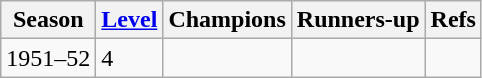<table class="sortable wikitable plainrowheaders">
<tr>
<th>Season</th>
<th><a href='#'>Level</a></th>
<th>Champions</th>
<th>Runners-up</th>
<th>Refs</th>
</tr>
<tr>
<td>1951–52</td>
<td>4</td>
<td></td>
<td></td>
<td></td>
</tr>
</table>
